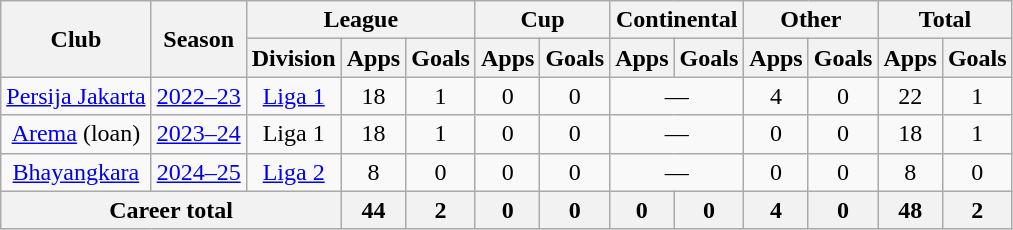<table class="wikitable" style="text-align: center">
<tr>
<th rowspan="2">Club</th>
<th rowspan="2">Season</th>
<th colspan="3">League</th>
<th colspan="2">Cup</th>
<th colspan="2">Continental</th>
<th colspan="2">Other</th>
<th colspan="2">Total</th>
</tr>
<tr>
<th>Division</th>
<th>Apps</th>
<th>Goals</th>
<th>Apps</th>
<th>Goals</th>
<th>Apps</th>
<th>Goals</th>
<th>Apps</th>
<th>Goals</th>
<th>Apps</th>
<th>Goals</th>
</tr>
<tr>
<td rowspan="1"><a href='#'>Persija Jakarta</a></td>
<td><a href='#'>2022–23</a></td>
<td rowspan="1" valign="center"><a href='#'>Liga 1</a></td>
<td>18</td>
<td>1</td>
<td>0</td>
<td>0</td>
<td colspan=2>—</td>
<td>4</td>
<td>0</td>
<td>22</td>
<td>1</td>
</tr>
<tr>
<td><a href='#'>Arema</a> (loan)</td>
<td><a href='#'>2023–24</a></td>
<td valign="center">Liga 1</td>
<td>18</td>
<td>1</td>
<td>0</td>
<td>0</td>
<td colspan=2>—</td>
<td>0</td>
<td>0</td>
<td>18</td>
<td>1</td>
</tr>
<tr>
<td><a href='#'>Bhayangkara</a></td>
<td><a href='#'>2024–25</a></td>
<td valign="center"><a href='#'>Liga 2</a></td>
<td>8</td>
<td>0</td>
<td>0</td>
<td>0</td>
<td colspan=2>—</td>
<td>0</td>
<td>0</td>
<td>8</td>
<td>0</td>
</tr>
<tr>
<th colspan=3>Career total</th>
<th>44</th>
<th>2</th>
<th>0</th>
<th>0</th>
<th>0</th>
<th>0</th>
<th>4</th>
<th>0</th>
<th>48</th>
<th>2</th>
</tr>
</table>
